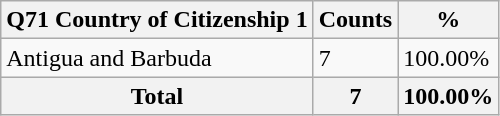<table class="wikitable sortable">
<tr>
<th>Q71 Country of Citizenship 1</th>
<th>Counts</th>
<th>%</th>
</tr>
<tr>
<td>Antigua and Barbuda</td>
<td>7</td>
<td>100.00%</td>
</tr>
<tr>
<th>Total</th>
<th>7</th>
<th>100.00%</th>
</tr>
</table>
